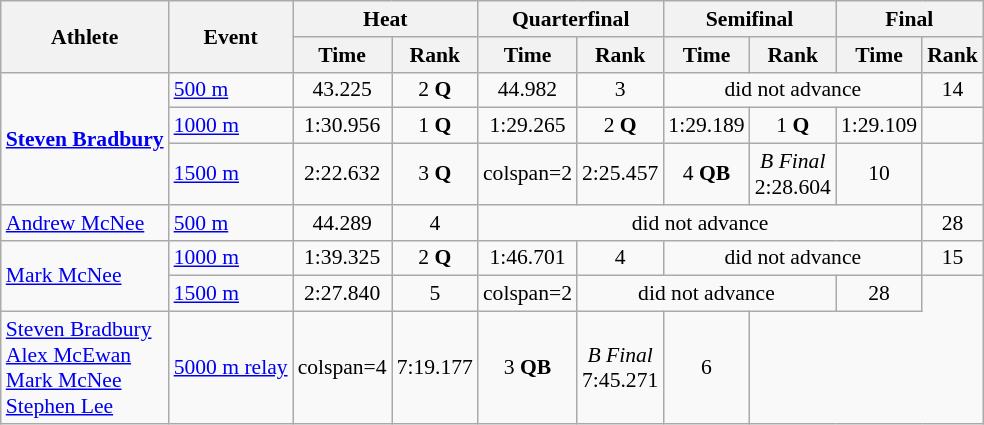<table class="wikitable" style="font-size:90%">
<tr>
<th rowspan="2">Athlete</th>
<th rowspan="2">Event</th>
<th colspan="2">Heat</th>
<th colspan="2">Quarterfinal</th>
<th colspan="2">Semifinal</th>
<th colspan="2">Final</th>
</tr>
<tr>
<th>Time</th>
<th>Rank</th>
<th>Time</th>
<th>Rank</th>
<th>Time</th>
<th>Rank</th>
<th>Time</th>
<th>Rank</th>
</tr>
<tr align="center">
<td align="left" rowspan=3><strong><a href='#'>Steven Bradbury</a></strong></td>
<td align="left"><a href='#'>500 m</a></td>
<td>43.225</td>
<td>2 <strong>Q</strong></td>
<td>44.982</td>
<td>3</td>
<td colspan=3>did not advance</td>
<td>14</td>
</tr>
<tr align="center">
<td align="left"><a href='#'>1000 m</a></td>
<td>1:30.956</td>
<td>1 <strong>Q</strong></td>
<td>1:29.265</td>
<td>2 <strong>Q</strong></td>
<td>1:29.189</td>
<td>1 <strong>Q</strong></td>
<td>1:29.109</td>
<td></td>
</tr>
<tr align="center">
<td align="left"><a href='#'>1500 m</a></td>
<td>2:22.632</td>
<td>3 <strong>Q</strong></td>
<td>colspan=2 </td>
<td>2:25.457</td>
<td>4 <strong>QB</strong></td>
<td><em>B Final</em> <br> 2:28.604</td>
<td>10</td>
</tr>
<tr align="center">
<td align="left"><a href='#'>Andrew McNee</a></td>
<td align="left"><a href='#'>500 m</a></td>
<td>44.289</td>
<td>4</td>
<td colspan=5>did not advance</td>
<td>28</td>
</tr>
<tr align="center">
<td align="left" rowspan=2><a href='#'>Mark McNee</a></td>
<td align="left"><a href='#'>1000 m</a></td>
<td>1:39.325</td>
<td>2 <strong>Q</strong></td>
<td>1:46.701</td>
<td>4</td>
<td colspan=3>did not advance</td>
<td>15</td>
</tr>
<tr align="center">
<td align="left"><a href='#'>1500 m</a></td>
<td>2:27.840</td>
<td>5</td>
<td>colspan=2 </td>
<td colspan=3>did not advance</td>
<td>28</td>
</tr>
<tr align="center">
<td align="left"><a href='#'>Steven Bradbury</a> <br> <a href='#'>Alex McEwan</a> <br> <a href='#'>Mark McNee</a> <br> <a href='#'>Stephen Lee</a></td>
<td align="left"><a href='#'>5000 m relay</a></td>
<td>colspan=4 </td>
<td>7:19.177</td>
<td>3 <strong>QB</strong></td>
<td><em>B Final</em> <br> 7:45.271</td>
<td>6</td>
</tr>
</table>
